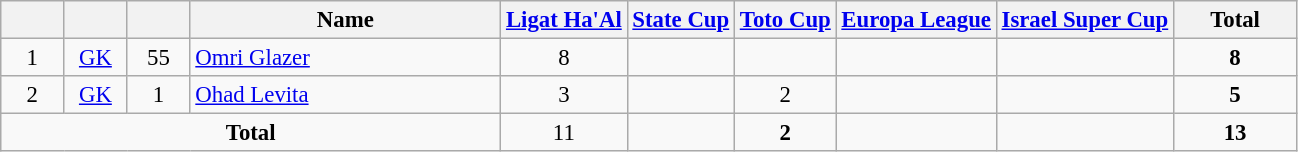<table class="wikitable sortable" style="font-size: 95%; text-align: center">
<tr>
<th width=35></th>
<th width=35></th>
<th width=35></th>
<th width=200>Name</th>
<th><a href='#'>Ligat Ha'Al</a></th>
<th><a href='#'>State Cup</a></th>
<th><a href='#'>Toto Cup</a></th>
<th><a href='#'>Europa League</a></th>
<th><a href='#'>Israel Super Cup</a></th>
<th width= 75>Total</th>
</tr>
<tr>
<td>1</td>
<td><a href='#'>GK</a></td>
<td>55</td>
<td align=left> <a href='#'>Omri Glazer</a></td>
<td>8</td>
<td></td>
<td></td>
<td></td>
<td></td>
<td><strong>8</strong></td>
</tr>
<tr>
<td>2</td>
<td><a href='#'>GK</a></td>
<td>1</td>
<td align=left> <a href='#'>Ohad Levita</a></td>
<td>3</td>
<td></td>
<td>2</td>
<td></td>
<td></td>
<td><strong>5</strong></td>
</tr>
<tr>
<td colspan=4><strong>Total</strong></td>
<td>11</td>
<td></td>
<td><strong>2</strong></td>
<td></td>
<td></td>
<td><strong>13</strong></td>
</tr>
</table>
